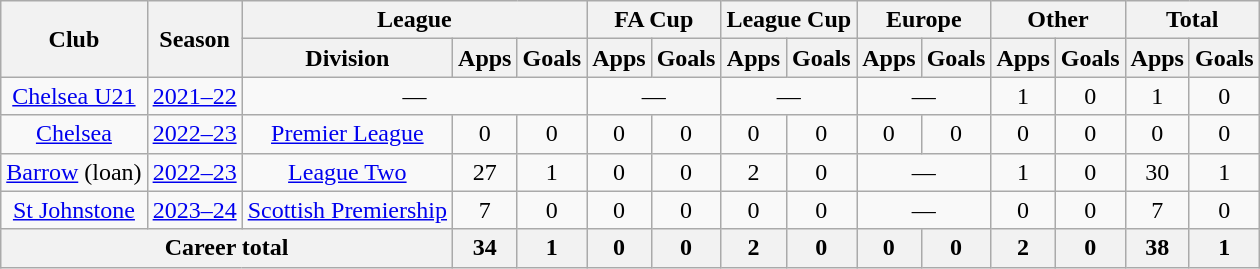<table class="wikitable" style="text-align: center">
<tr>
<th rowspan="2">Club</th>
<th rowspan="2">Season</th>
<th colspan="3">League</th>
<th colspan="2">FA Cup</th>
<th colspan="2">League Cup</th>
<th colspan="2">Europe</th>
<th colspan="2">Other</th>
<th colspan="2">Total</th>
</tr>
<tr>
<th>Division</th>
<th>Apps</th>
<th>Goals</th>
<th>Apps</th>
<th>Goals</th>
<th>Apps</th>
<th>Goals</th>
<th>Apps</th>
<th>Goals</th>
<th>Apps</th>
<th>Goals</th>
<th>Apps</th>
<th>Goals</th>
</tr>
<tr>
<td><a href='#'>Chelsea U21</a></td>
<td><a href='#'>2021–22</a></td>
<td colspan=3>—</td>
<td colspan=2>—</td>
<td colspan=2>—</td>
<td colspan=2>—</td>
<td>1</td>
<td>0</td>
<td>1</td>
<td>0</td>
</tr>
<tr>
<td><a href='#'>Chelsea</a></td>
<td><a href='#'>2022–23</a></td>
<td><a href='#'>Premier League</a></td>
<td>0</td>
<td>0</td>
<td>0</td>
<td>0</td>
<td>0</td>
<td>0</td>
<td>0</td>
<td>0</td>
<td>0</td>
<td>0</td>
<td>0</td>
<td>0</td>
</tr>
<tr>
<td><a href='#'>Barrow</a> (loan)</td>
<td><a href='#'>2022–23</a></td>
<td><a href='#'>League Two</a></td>
<td>27</td>
<td>1</td>
<td>0</td>
<td>0</td>
<td>2</td>
<td>0</td>
<td colspan=2>—</td>
<td>1</td>
<td>0</td>
<td>30</td>
<td>1</td>
</tr>
<tr>
<td><a href='#'>St Johnstone</a></td>
<td><a href='#'>2023–24</a></td>
<td><a href='#'>Scottish Premiership</a></td>
<td>7</td>
<td>0</td>
<td>0</td>
<td>0</td>
<td>0</td>
<td>0</td>
<td colspan="2">—</td>
<td>0</td>
<td>0</td>
<td>7</td>
<td>0</td>
</tr>
<tr>
<th colspan="3">Career total</th>
<th>34</th>
<th>1</th>
<th>0</th>
<th>0</th>
<th>2</th>
<th>0</th>
<th>0</th>
<th>0</th>
<th>2</th>
<th>0</th>
<th>38</th>
<th>1</th>
</tr>
</table>
